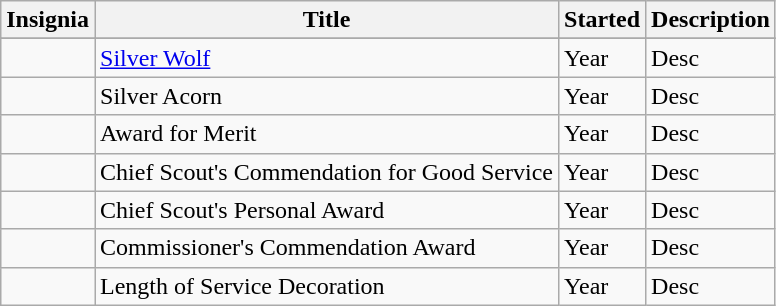<table class="wikitable sortable" border="1">
<tr>
<th scope="col" class="unsortable">Insignia</th>
<th scope="col">Title</th>
<th scope="col">Started</th>
<th scope="col">Description</th>
</tr>
<tr>
</tr>
<tr>
<td></td>
<td><a href='#'>Silver Wolf</a></td>
<td>Year</td>
<td>Desc</td>
</tr>
<tr>
<td></td>
<td>Silver Acorn</td>
<td>Year</td>
<td>Desc</td>
</tr>
<tr>
<td></td>
<td>Award for Merit</td>
<td>Year</td>
<td>Desc</td>
</tr>
<tr>
<td></td>
<td>Chief Scout's Commendation for Good Service</td>
<td>Year</td>
<td>Desc</td>
</tr>
<tr>
<td></td>
<td>Chief Scout's Personal Award</td>
<td>Year</td>
<td>Desc</td>
</tr>
<tr>
<td></td>
<td>Commissioner's Commendation Award</td>
<td>Year</td>
<td>Desc</td>
</tr>
<tr>
<td></td>
<td>Length of Service Decoration</td>
<td>Year</td>
<td>Desc</td>
</tr>
</table>
